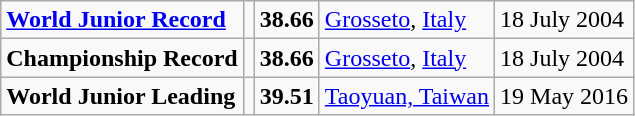<table class="wikitable">
<tr>
<td><strong><a href='#'>World Junior Record</a></strong></td>
<td></td>
<td><strong>38.66</strong></td>
<td><a href='#'>Grosseto</a>, <a href='#'>Italy</a></td>
<td>18 July 2004</td>
</tr>
<tr>
<td><strong>Championship Record</strong></td>
<td></td>
<td><strong>38.66</strong></td>
<td><a href='#'>Grosseto</a>, <a href='#'>Italy</a></td>
<td>18 July 2004</td>
</tr>
<tr>
<td><strong>World Junior Leading</strong></td>
<td></td>
<td><strong>39.51</strong></td>
<td><a href='#'>Taoyuan, Taiwan</a></td>
<td>19 May 2016</td>
</tr>
</table>
